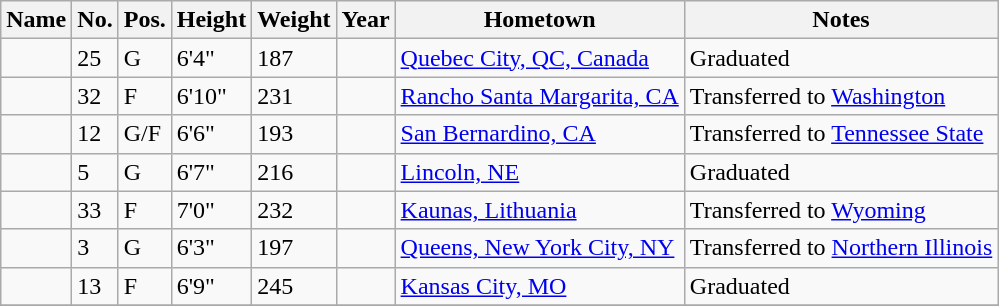<table class="wikitable sortable" border="1">
<tr>
<th>Name</th>
<th>No.</th>
<th>Pos.</th>
<th>Height</th>
<th>Weight</th>
<th>Year</th>
<th>Hometown</th>
<th class="unsortable">Notes</th>
</tr>
<tr>
<td></td>
<td>25</td>
<td>G</td>
<td>6'4"</td>
<td>187</td>
<td></td>
<td><a href='#'>Quebec City, QC, Canada</a></td>
<td>Graduated</td>
</tr>
<tr>
<td></td>
<td>32</td>
<td>F</td>
<td>6'10"</td>
<td>231</td>
<td></td>
<td><a href='#'>Rancho Santa Margarita, CA</a></td>
<td>Transferred to <a href='#'>Washington</a></td>
</tr>
<tr>
<td></td>
<td>12</td>
<td>G/F</td>
<td>6'6"</td>
<td>193</td>
<td></td>
<td><a href='#'>San Bernardino, CA</a></td>
<td>Transferred to <a href='#'>Tennessee State</a></td>
</tr>
<tr>
<td></td>
<td>5</td>
<td>G</td>
<td>6'7"</td>
<td>216</td>
<td></td>
<td><a href='#'>Lincoln, NE</a></td>
<td>Graduated</td>
</tr>
<tr>
<td></td>
<td>33</td>
<td>F</td>
<td>7'0"</td>
<td>232</td>
<td></td>
<td><a href='#'>Kaunas, Lithuania</a></td>
<td>Transferred to <a href='#'>Wyoming</a></td>
</tr>
<tr>
<td></td>
<td>3</td>
<td>G</td>
<td>6'3"</td>
<td>197</td>
<td></td>
<td><a href='#'>Queens, New York City, NY</a></td>
<td>Transferred to <a href='#'>Northern Illinois</a></td>
</tr>
<tr>
<td></td>
<td>13</td>
<td>F</td>
<td>6'9"</td>
<td>245</td>
<td></td>
<td><a href='#'>Kansas City, MO</a></td>
<td>Graduated</td>
</tr>
<tr>
</tr>
</table>
